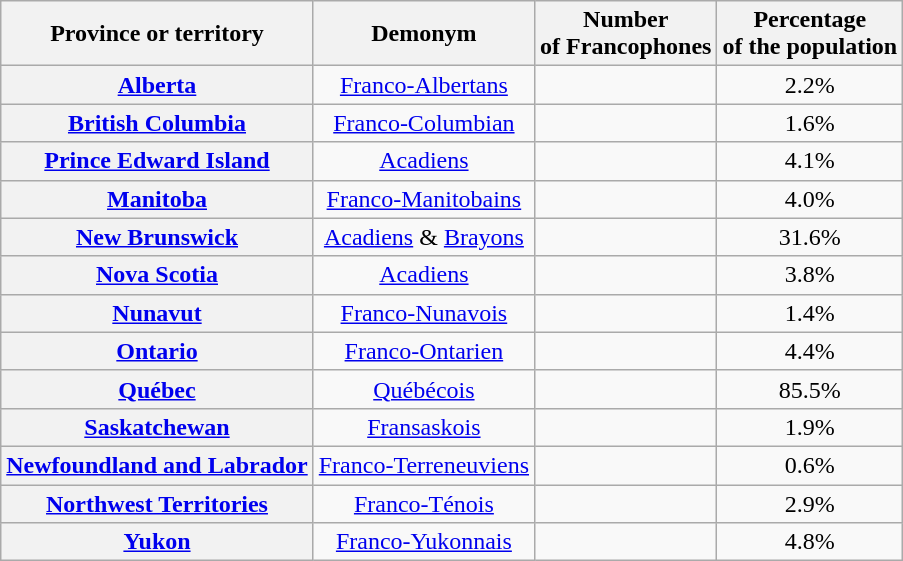<table class="wikitable sortable alternance" align="center" style="text-align:center">
<tr>
<th scope=col>Province or territory</th>
<th scope=col>Demonym</th>
<th scope=col>Number<br>of Francophones</th>
<th scope=col>Percentage<br>of the population</th>
</tr>
<tr>
<th scope=row><a href='#'>Alberta</a></th>
<td><a href='#'>Franco-Albertans</a></td>
<td></td>
<td>2.2%</td>
</tr>
<tr>
<th scope=row><a href='#'>British Columbia</a></th>
<td><a href='#'>Franco-Columbian</a></td>
<td></td>
<td>1.6%</td>
</tr>
<tr>
<th scope=row><a href='#'>Prince Edward Island</a></th>
<td><a href='#'>Acadiens</a></td>
<td></td>
<td>4.1%</td>
</tr>
<tr>
<th scope=row><a href='#'>Manitoba</a></th>
<td><a href='#'>Franco-Manitobains</a></td>
<td></td>
<td>4.0%</td>
</tr>
<tr>
<th scope=row><a href='#'>New Brunswick</a></th>
<td><a href='#'>Acadiens</a> & <a href='#'>Brayons</a></td>
<td></td>
<td>31.6%</td>
</tr>
<tr>
<th scope=row><a href='#'>Nova Scotia</a></th>
<td><a href='#'>Acadiens</a></td>
<td></td>
<td>3.8%</td>
</tr>
<tr>
<th scope=row><a href='#'>Nunavut</a></th>
<td><a href='#'>Franco-Nunavois</a></td>
<td></td>
<td>1.4%</td>
</tr>
<tr>
<th scope=row><a href='#'>Ontario</a></th>
<td><a href='#'>Franco-Ontarien</a></td>
<td></td>
<td>4.4%</td>
</tr>
<tr>
<th scope=row><a href='#'>Québec</a></th>
<td><a href='#'>Québécois</a></td>
<td></td>
<td>85.5%</td>
</tr>
<tr>
<th scope=row><a href='#'>Saskatchewan</a></th>
<td><a href='#'>Fransaskois</a></td>
<td></td>
<td>1.9%</td>
</tr>
<tr>
<th scope=row><a href='#'>Newfoundland and Labrador</a></th>
<td><a href='#'>Franco-Terreneuviens</a></td>
<td></td>
<td>0.6%</td>
</tr>
<tr>
<th scope=row><a href='#'>Northwest Territories</a></th>
<td><a href='#'>Franco-Ténois</a></td>
<td></td>
<td>2.9%</td>
</tr>
<tr>
<th scope=row><a href='#'>Yukon</a></th>
<td><a href='#'>Franco-Yukonnais</a></td>
<td></td>
<td>4.8%</td>
</tr>
</table>
